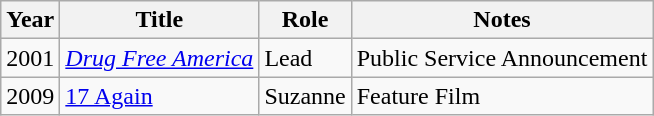<table class="wikitable">
<tr>
<th>Year</th>
<th>Title</th>
<th>Role</th>
<th>Notes</th>
</tr>
<tr>
<td>2001</td>
<td><em><a href='#'>Drug Free America</a></em></td>
<td>Lead</td>
<td>Public Service Announcement</td>
</tr>
<tr>
<td>2009</td>
<td><a href='#'>17 Again</a></td>
<td>Suzanne</td>
<td>Feature Film</td>
</tr>
</table>
